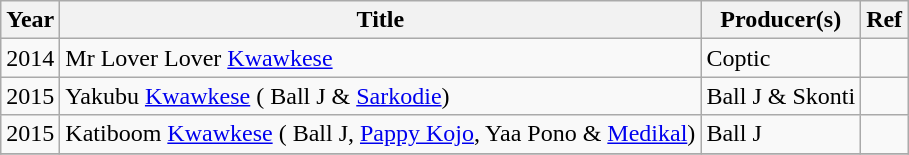<table class="wikitable">
<tr>
<th>Year</th>
<th>Title</th>
<th>Producer(s)</th>
<th>Ref</th>
</tr>
<tr>
<td>2014</td>
<td>Mr Lover Lover  <a href='#'>Kwawkese</a></td>
<td>Coptic</td>
<td></td>
</tr>
<tr>
<td>2015</td>
<td>Yakubu  <a href='#'>Kwawkese</a> ( Ball J & <a href='#'>Sarkodie</a>)</td>
<td>Ball J & Skonti</td>
<td></td>
</tr>
<tr>
<td>2015</td>
<td>Katiboom  <a href='#'>Kwawkese</a> ( Ball J, <a href='#'>Pappy Kojo</a>, Yaa Pono & <a href='#'>Medikal</a>)</td>
<td>Ball J</td>
<td></td>
</tr>
<tr>
</tr>
</table>
